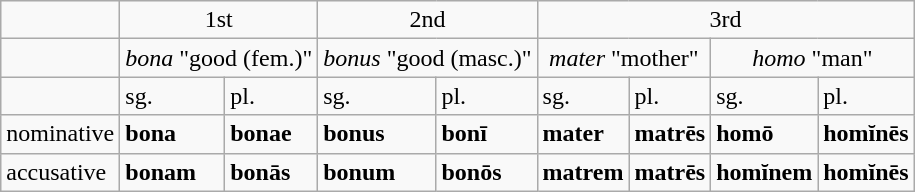<table class="wikitable">
<tr>
<td></td>
<td colspan="2" align="center">1st</td>
<td colspan="2" align="center">2nd</td>
<td colspan="4" align="center">3rd</td>
</tr>
<tr>
<td></td>
<td colspan="2" align="center"><em>bona</em> "good (fem.)"</td>
<td colspan="2" align="center"><em>bonus</em> "good (masc.)"</td>
<td colspan="2" align="center"><em>mater</em> "mother"</td>
<td colspan="2" align="center"><em>homo</em> "man"</td>
</tr>
<tr>
<td></td>
<td>sg.</td>
<td>pl.</td>
<td>sg.</td>
<td>pl.</td>
<td>sg.</td>
<td>pl.</td>
<td>sg.</td>
<td>pl.</td>
</tr>
<tr>
<td>nominative</td>
<td><strong>bona</strong></td>
<td><strong>bonae</strong></td>
<td><strong>bonus</strong></td>
<td><strong>bonī</strong></td>
<td><strong>mater</strong></td>
<td><strong>matrēs</strong></td>
<td><strong>homō</strong></td>
<td><strong>homĭnēs</strong></td>
</tr>
<tr>
<td>accusative</td>
<td><strong>bonam</strong></td>
<td><strong>bonās</strong></td>
<td><strong>bonum</strong></td>
<td><strong>bonōs</strong></td>
<td><strong>matrem</strong></td>
<td><strong>matrēs</strong></td>
<td><strong>homĭnem</strong></td>
<td><strong>homĭnēs</strong></td>
</tr>
</table>
